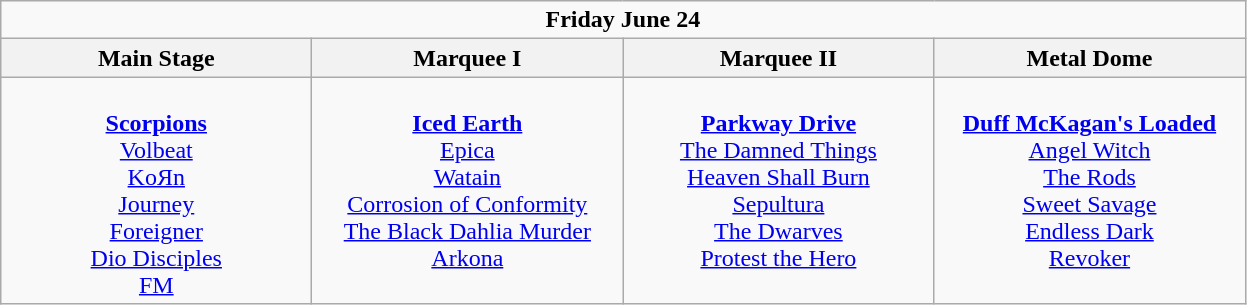<table class="wikitable">
<tr>
<td colspan="4" style="text-align:center;"><strong>Friday June 24</strong></td>
</tr>
<tr>
<th>Main Stage</th>
<th>Marquee I</th>
<th>Marquee II</th>
<th>Metal Dome</th>
</tr>
<tr>
<td style="text-align:center; vertical-align:top; width:200px;"><br><strong><a href='#'>Scorpions</a></strong>
<br><a href='#'>Volbeat</a>
<br><a href='#'>KoЯn</a>
<br><a href='#'>Journey</a> 
<br><a href='#'>Foreigner</a>
<br><a href='#'>Dio Disciples</a>
<br><a href='#'>FM</a></td>
<td style="text-align:center; vertical-align:top; width:200px;"><br><strong><a href='#'>Iced Earth</a></strong>
<br><a href='#'>Epica</a>
<br><a href='#'>Watain</a>
<br><a href='#'>Corrosion of Conformity</a>
<br><a href='#'>The Black Dahlia Murder</a>
<br><a href='#'>Arkona</a></td>
<td style="text-align:center; vertical-align:top; width:200px;"><br><strong><a href='#'>Parkway Drive</a></strong>
<br><a href='#'>The Damned Things</a>
<br><a href='#'>Heaven Shall Burn</a>
<br><a href='#'>Sepultura</a>
<br><a href='#'>The Dwarves</a>
<br><a href='#'>Protest the Hero</a></td>
<td style="text-align:center; vertical-align:top; width:200px;"><br><strong><a href='#'>Duff McKagan's Loaded</a></strong>
<br><a href='#'>Angel Witch</a>
<br><a href='#'>The Rods</a>
<br><a href='#'>Sweet Savage</a>
<br><a href='#'>Endless Dark</a>
<br><a href='#'>Revoker</a></td>
</tr>
</table>
